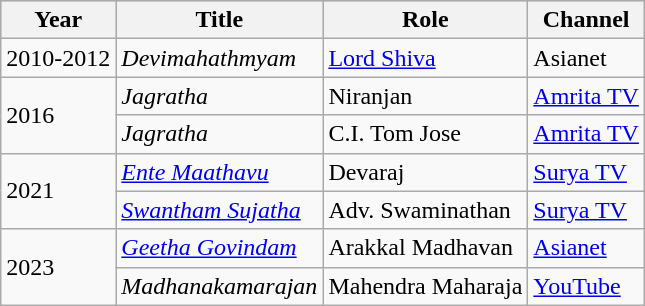<table class="wikitable sortable">
<tr style="background:#ccc; text-align:center;">
<th>Year</th>
<th>Title</th>
<th>Role</th>
<th>Channel</th>
</tr>
<tr>
<td>2010-2012</td>
<td><em>Devimahathmyam</em></td>
<td><a href='#'>Lord Shiva</a></td>
<td>Asianet</td>
</tr>
<tr>
<td rowspan=2>2016</td>
<td><em>Jagratha</em></td>
<td>Niranjan</td>
<td><a href='#'>Amrita TV</a></td>
</tr>
<tr>
<td><em>Jagratha</em></td>
<td>C.I. Tom Jose</td>
<td><a href='#'>Amrita TV</a></td>
</tr>
<tr>
<td rowspan=2>2021</td>
<td><em><a href='#'>Ente Maathavu</a></em></td>
<td>Devaraj</td>
<td><a href='#'>Surya TV</a></td>
</tr>
<tr>
<td><em><a href='#'>Swantham Sujatha</a></em></td>
<td>Adv. Swaminathan</td>
<td><a href='#'>Surya TV</a></td>
</tr>
<tr>
<td rowspan=2>2023</td>
<td><em><a href='#'>Geetha Govindam</a></em></td>
<td>Arakkal Madhavan</td>
<td><a href='#'>Asianet</a></td>
</tr>
<tr>
<td><em>Madhanakamarajan</em></td>
<td>Mahendra Maharaja</td>
<td><a href='#'>YouTube</a></td>
</tr>
</table>
